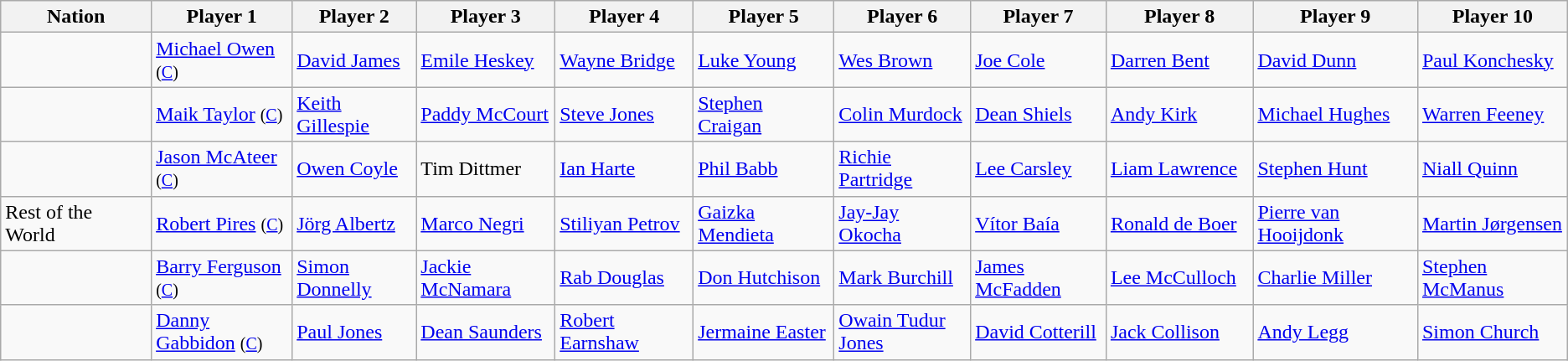<table class="wikitable sortable" border="1">
<tr>
<th width="360">Nation</th>
<th width="260">Player 1</th>
<th width="210">Player 2</th>
<th width="220">Player 3</th>
<th width="250">Player 4</th>
<th width="250">Player 5</th>
<th width="260">Player 6</th>
<th width="220">Player 7</th>
<th width="250">Player 8</th>
<th width="330">Player 9</th>
<th width="260">Player 10</th>
</tr>
<tr>
<td></td>
<td><a href='#'>Michael Owen</a> <small>(<a href='#'>C</a>)</small></td>
<td><a href='#'>David James</a></td>
<td><a href='#'>Emile Heskey</a></td>
<td><a href='#'>Wayne Bridge</a></td>
<td><a href='#'>Luke Young</a></td>
<td><a href='#'>Wes Brown</a></td>
<td><a href='#'>Joe Cole</a></td>
<td><a href='#'>Darren Bent</a></td>
<td><a href='#'>David Dunn</a></td>
<td><a href='#'>Paul Konchesky</a></td>
</tr>
<tr>
<td></td>
<td><a href='#'>Maik Taylor</a> <small>(<a href='#'>C</a>)</small></td>
<td><a href='#'>Keith Gillespie</a></td>
<td><a href='#'>Paddy McCourt</a></td>
<td><a href='#'>Steve Jones</a></td>
<td><a href='#'>Stephen Craigan</a></td>
<td><a href='#'>Colin Murdock</a></td>
<td><a href='#'>Dean Shiels</a></td>
<td><a href='#'>Andy Kirk</a></td>
<td><a href='#'>Michael Hughes</a></td>
<td><a href='#'>Warren Feeney</a></td>
</tr>
<tr>
<td></td>
<td><a href='#'>Jason McAteer</a> <small>(<a href='#'>C</a>)</small></td>
<td><a href='#'>Owen Coyle</a></td>
<td>Tim Dittmer</td>
<td><a href='#'>Ian Harte</a></td>
<td><a href='#'>Phil Babb</a></td>
<td><a href='#'>Richie Partridge</a></td>
<td><a href='#'>Lee Carsley</a></td>
<td><a href='#'>Liam Lawrence</a></td>
<td><a href='#'>Stephen Hunt</a></td>
<td><a href='#'>Niall Quinn</a></td>
</tr>
<tr>
<td>Rest of the World</td>
<td> <a href='#'>Robert Pires</a> <small>(<a href='#'>C</a>)</small></td>
<td> <a href='#'>Jörg Albertz</a></td>
<td> <a href='#'>Marco Negri</a></td>
<td> <a href='#'>Stiliyan Petrov</a></td>
<td> <a href='#'>Gaizka Mendieta</a></td>
<td> <a href='#'>Jay-Jay Okocha</a></td>
<td> <a href='#'>Vítor Baía</a></td>
<td> <a href='#'>Ronald de Boer</a></td>
<td> <a href='#'>Pierre van Hooijdonk</a></td>
<td> <a href='#'>Martin Jørgensen</a></td>
</tr>
<tr>
<td></td>
<td><a href='#'>Barry Ferguson</a> <small>(<a href='#'>C</a>)</small></td>
<td><a href='#'>Simon Donnelly</a></td>
<td><a href='#'>Jackie McNamara</a></td>
<td><a href='#'>Rab Douglas</a></td>
<td><a href='#'>Don Hutchison</a></td>
<td><a href='#'>Mark Burchill</a></td>
<td><a href='#'>James McFadden</a></td>
<td><a href='#'>Lee McCulloch</a></td>
<td><a href='#'>Charlie Miller</a></td>
<td><a href='#'>Stephen McManus</a></td>
</tr>
<tr>
<td></td>
<td><a href='#'>Danny Gabbidon</a> <small>(<a href='#'>C</a>)</small></td>
<td><a href='#'>Paul Jones</a></td>
<td><a href='#'>Dean Saunders</a></td>
<td><a href='#'>Robert Earnshaw</a></td>
<td><a href='#'>Jermaine Easter</a></td>
<td><a href='#'>Owain Tudur Jones</a></td>
<td><a href='#'>David Cotterill</a></td>
<td><a href='#'>Jack Collison</a></td>
<td><a href='#'>Andy Legg</a></td>
<td><a href='#'>Simon Church</a></td>
</tr>
</table>
